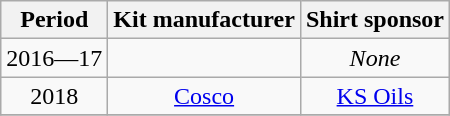<table class="wikitable" style="text-align:center;margin-left:1em;float:center">
<tr>
<th>Period</th>
<th>Kit manufacturer</th>
<th>Shirt sponsor</th>
</tr>
<tr>
<td>2016—17</td>
<td></td>
<td><em>None</em></td>
</tr>
<tr>
<td>2018</td>
<td><a href='#'>Cosco</a></td>
<td><a href='#'>KS Oils</a></td>
</tr>
<tr>
</tr>
</table>
